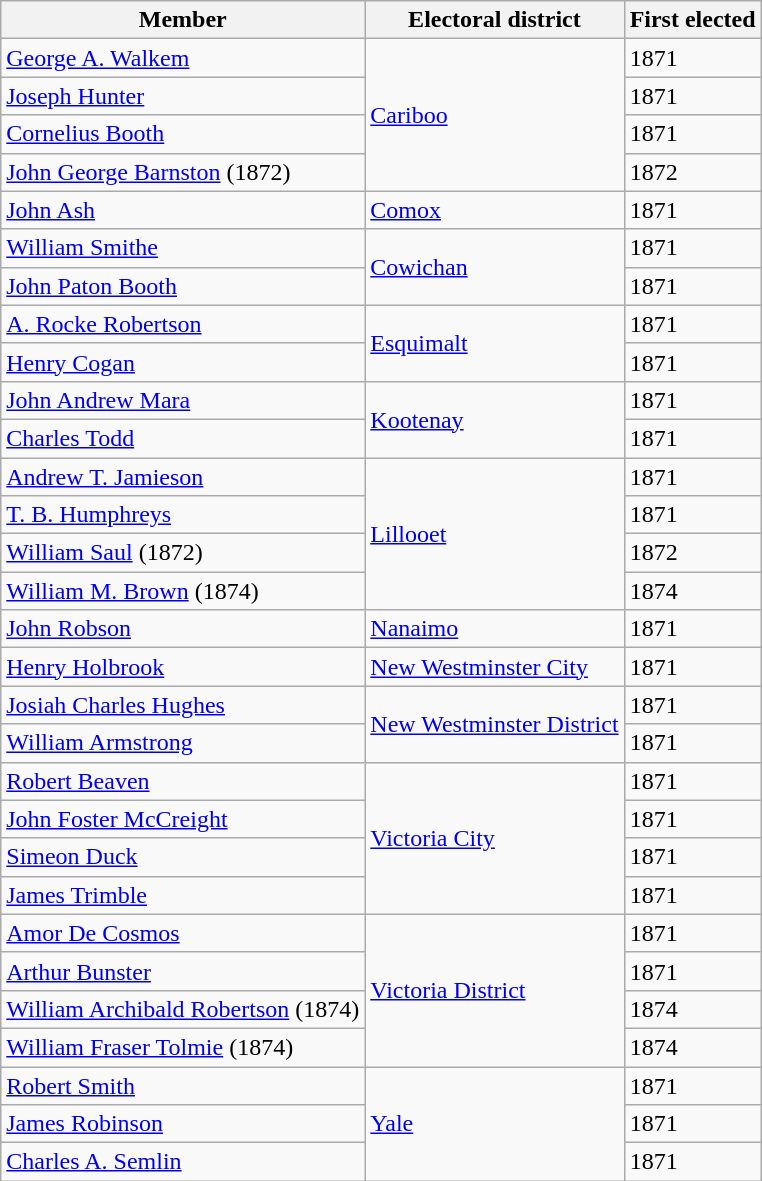<table class="wikitable sortable">
<tr>
<th>Member</th>
<th>Electoral district</th>
<th>First elected</th>
</tr>
<tr>
<td><a href='#'>George A. Walkem</a></td>
<td rowspan=4><a href='#'>Cariboo</a></td>
<td>1871</td>
</tr>
<tr>
<td><a href='#'>Joseph Hunter</a></td>
<td>1871</td>
</tr>
<tr>
<td><a href='#'>Cornelius Booth</a></td>
<td>1871</td>
</tr>
<tr>
<td><a href='#'>John George Barnston</a> (1872)</td>
<td>1872</td>
</tr>
<tr>
<td><a href='#'>John Ash</a></td>
<td><a href='#'>Comox</a></td>
<td>1871</td>
</tr>
<tr>
<td><a href='#'>William Smithe</a></td>
<td rowspan=2><a href='#'>Cowichan</a></td>
<td>1871</td>
</tr>
<tr>
<td><a href='#'>John Paton Booth</a></td>
<td>1871</td>
</tr>
<tr>
<td><a href='#'>A. Rocke Robertson</a></td>
<td rowspan=2><a href='#'>Esquimalt</a></td>
<td>1871</td>
</tr>
<tr>
<td><a href='#'>Henry Cogan</a></td>
<td>1871</td>
</tr>
<tr>
<td><a href='#'>John Andrew Mara</a></td>
<td rowspan=2><a href='#'>Kootenay</a></td>
<td>1871</td>
</tr>
<tr>
<td><a href='#'>Charles Todd</a></td>
<td>1871</td>
</tr>
<tr>
<td><a href='#'>Andrew T. Jamieson</a></td>
<td rowspan=4><a href='#'>Lillooet</a></td>
<td>1871</td>
</tr>
<tr>
<td><a href='#'>T. B. Humphreys</a></td>
<td>1871</td>
</tr>
<tr>
<td><a href='#'>William Saul</a> (1872)</td>
<td>1872</td>
</tr>
<tr>
<td><a href='#'>William M. Brown</a> (1874)</td>
<td>1874</td>
</tr>
<tr>
<td><a href='#'>John Robson</a></td>
<td><a href='#'>Nanaimo</a></td>
<td>1871</td>
</tr>
<tr>
<td><a href='#'>Henry Holbrook</a></td>
<td><a href='#'>New Westminster City</a></td>
<td>1871</td>
</tr>
<tr>
<td><a href='#'>Josiah Charles Hughes</a></td>
<td rowspan=2><a href='#'>New Westminster District</a></td>
<td>1871</td>
</tr>
<tr>
<td><a href='#'>William Armstrong</a></td>
<td>1871</td>
</tr>
<tr>
<td><a href='#'>Robert Beaven</a></td>
<td rowspan=4><a href='#'>Victoria City</a></td>
<td>1871</td>
</tr>
<tr>
<td><a href='#'>John Foster McCreight</a></td>
<td>1871</td>
</tr>
<tr>
<td><a href='#'>Simeon Duck</a></td>
<td>1871</td>
</tr>
<tr>
<td><a href='#'>James Trimble</a></td>
<td>1871</td>
</tr>
<tr>
<td><a href='#'>Amor De Cosmos</a></td>
<td rowspan=4><a href='#'>Victoria District</a></td>
<td>1871</td>
</tr>
<tr>
<td><a href='#'>Arthur Bunster</a></td>
<td>1871</td>
</tr>
<tr>
<td><a href='#'>William Archibald Robertson</a> (1874)</td>
<td>1874</td>
</tr>
<tr>
<td><a href='#'>William Fraser Tolmie</a> (1874)</td>
<td>1874</td>
</tr>
<tr>
<td><a href='#'>Robert Smith</a></td>
<td rowspan=3><a href='#'>Yale</a></td>
<td>1871</td>
</tr>
<tr>
<td><a href='#'>James Robinson</a></td>
<td>1871</td>
</tr>
<tr>
<td><a href='#'>Charles A. Semlin</a></td>
<td>1871</td>
</tr>
</table>
